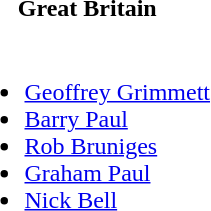<table>
<tr>
<th>Great Britain</th>
</tr>
<tr>
<td><br><ul><li><a href='#'>Geoffrey Grimmett</a></li><li><a href='#'>Barry Paul</a></li><li><a href='#'>Rob Bruniges</a></li><li><a href='#'>Graham Paul</a></li><li><a href='#'>Nick Bell</a></li></ul></td>
</tr>
</table>
